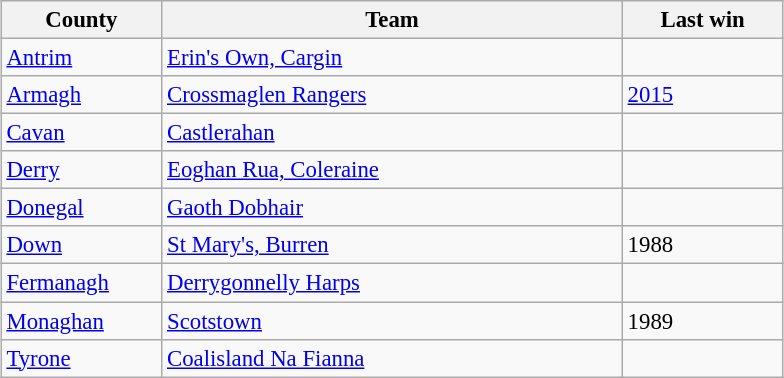<table class="wikitable sortable" style="font-size: 95%; text-align:center; margin-left: auto; margin-right: auto; border: none;">
<tr>
<th scope="col" width="100">County</th>
<th scope="col" width="300">Team</th>
<th scope="col" width="100">Last win</th>
</tr>
<tr align="Left">
<td><a href='#'>Antrim</a></td>
<td> <a href='#'>Erin's Own, Cargin</a></td>
<td></td>
</tr>
<tr align="Left">
<td><a href='#'>Armagh</a></td>
<td> <a href='#'>Crossmaglen Rangers</a></td>
<td><a href='#'>2015</a></td>
</tr>
<tr align="Left">
<td><a href='#'>Cavan</a></td>
<td> <a href='#'>Castlerahan</a></td>
<td></td>
</tr>
<tr align="Left">
<td><a href='#'>Derry</a></td>
<td> <a href='#'>Eoghan Rua, Coleraine</a></td>
<td></td>
</tr>
<tr align="Left">
<td><a href='#'>Donegal</a></td>
<td> <a href='#'>Gaoth Dobhair</a></td>
<td></td>
</tr>
<tr align="Left">
<td><a href='#'>Down</a></td>
<td> <a href='#'>St Mary's, Burren</a></td>
<td>1988</td>
</tr>
<tr align="Left">
<td><a href='#'>Fermanagh</a></td>
<td> <a href='#'>Derrygonnelly Harps</a></td>
<td></td>
</tr>
<tr align="Left">
<td><a href='#'>Monaghan</a></td>
<td> <a href='#'>Scotstown</a></td>
<td>1989</td>
</tr>
<tr align="Left">
<td><a href='#'>Tyrone</a></td>
<td> <a href='#'>Coalisland Na Fianna</a></td>
<td></td>
</tr>
</table>
